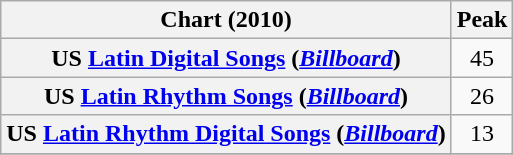<table class="wikitable plainrowheaders" style="text-align:center;">
<tr>
<th scope="col">Chart (2010)</th>
<th scope="col">Peak</th>
</tr>
<tr>
<th scope="row">US <a href='#'>Latin Digital Songs</a> (<em><a href='#'>Billboard</a></em>)</th>
<td style="text-align:center;">45</td>
</tr>
<tr>
<th scope="row">US <a href='#'>Latin Rhythm Songs</a> (<em><a href='#'>Billboard</a></em>)</th>
<td style="text-align:center;">26</td>
</tr>
<tr>
<th scope="row">US <a href='#'>Latin Rhythm Digital Songs</a> (<em><a href='#'>Billboard</a></em>)</th>
<td style="text-align:center;">13</td>
</tr>
<tr>
</tr>
</table>
